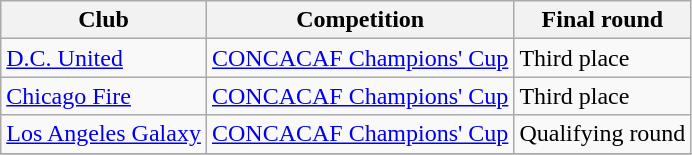<table class="wikitable">
<tr>
<th>Club</th>
<th>Competition</th>
<th>Final round</th>
</tr>
<tr>
<td rowspan=1><a href='#'>D.C. United</a></td>
<td><a href='#'>CONCACAF Champions' Cup</a></td>
<td>Third place</td>
</tr>
<tr>
<td rowspan=1><a href='#'>Chicago Fire</a></td>
<td><a href='#'>CONCACAF Champions' Cup</a></td>
<td>Third place</td>
</tr>
<tr>
<td rowspan=1><a href='#'>Los Angeles Galaxy</a></td>
<td><a href='#'>CONCACAF Champions' Cup</a></td>
<td>Qualifying round</td>
</tr>
<tr>
</tr>
</table>
